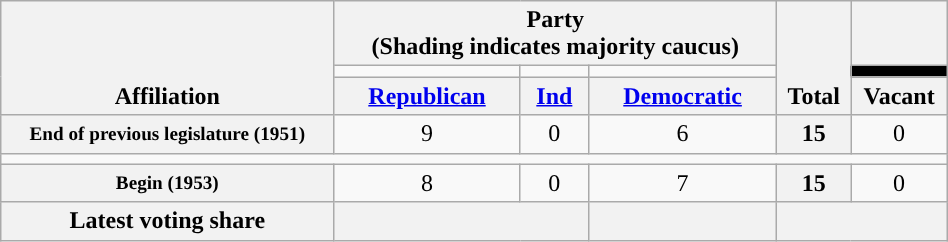<table class=wikitable style="text-align:center; width:50%">
<tr style="vertical-align:bottom;">
<th rowspan=3>Affiliation</th>
<th colspan=3>Party <div>(Shading indicates majority caucus)</div></th>
<th rowspan=3>Total</th>
<th></th>
</tr>
<tr style="height:5px">
<td style="background-color:"></td>
<td style="background-color:"></td>
<td style="background-color:"></td>
<td style="background-color:black"></td>
</tr>
<tr>
<th><a href='#'>Republican</a></th>
<th><a href='#'>Ind</a></th>
<th><a href='#'>Democratic</a></th>
<th>Vacant</th>
</tr>
<tr>
<th nowrap style="font-size:80%">End of previous legislature (1951)</th>
<td>9</td>
<td>0</td>
<td>6</td>
<th>15</th>
<td>0</td>
</tr>
<tr>
<td colspan=6></td>
</tr>
<tr>
<th nowrap style="font-size:80%">Begin (1953)</th>
<td>8</td>
<td>0</td>
<td>7</td>
<th>15</th>
<td>0</td>
</tr>
<tr>
<th>Latest voting share</th>
<th colspan=2 ></th>
<th></th>
<th colspan=2></th>
</tr>
</table>
